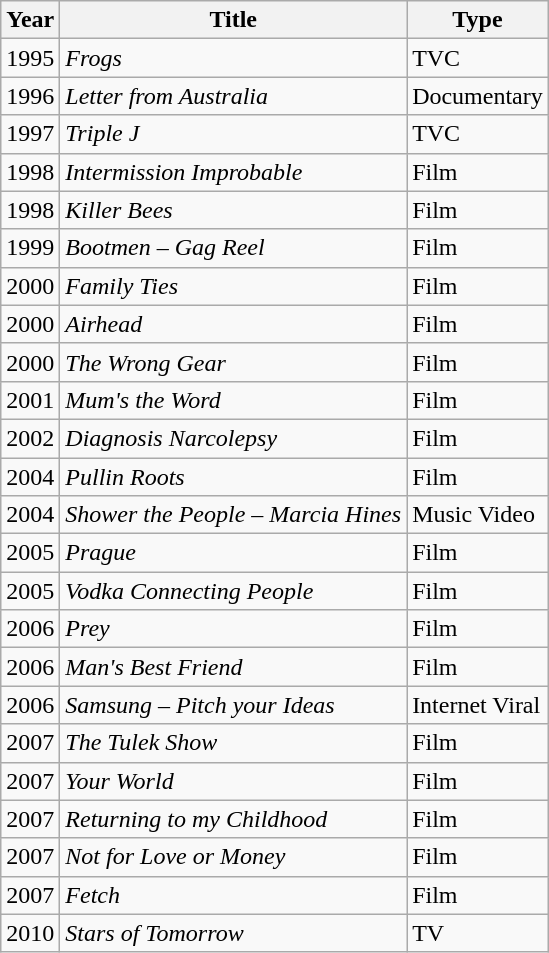<table class="wikitable" style="font-size: 100%;">
<tr>
<th>Year</th>
<th>Title</th>
<th>Type</th>
</tr>
<tr>
<td>1995</td>
<td><em>Frogs</em></td>
<td>TVC</td>
</tr>
<tr>
<td>1996</td>
<td><em>Letter from Australia</em></td>
<td>Documentary</td>
</tr>
<tr>
<td>1997</td>
<td><em>Triple J</em></td>
<td>TVC</td>
</tr>
<tr>
<td>1998</td>
<td><em>Intermission Improbable</em></td>
<td>Film</td>
</tr>
<tr>
<td>1998</td>
<td><em>Killer Bees</em></td>
<td>Film</td>
</tr>
<tr>
<td>1999</td>
<td><em>Bootmen – Gag Reel</em></td>
<td>Film</td>
</tr>
<tr>
<td>2000</td>
<td><em>Family Ties</em></td>
<td>Film</td>
</tr>
<tr>
<td>2000</td>
<td><em>Airhead</em></td>
<td>Film</td>
</tr>
<tr>
<td>2000</td>
<td><em>The Wrong Gear</em></td>
<td>Film</td>
</tr>
<tr>
<td>2001</td>
<td><em>Mum's the Word</em></td>
<td>Film</td>
</tr>
<tr>
<td>2002</td>
<td><em>Diagnosis Narcolepsy</em></td>
<td>Film</td>
</tr>
<tr>
<td>2004</td>
<td><em>Pullin Roots</em></td>
<td>Film</td>
</tr>
<tr>
<td>2004</td>
<td><em>Shower the People – Marcia Hines</em></td>
<td>Music Video</td>
</tr>
<tr>
<td>2005</td>
<td><em>Prague</em></td>
<td>Film</td>
</tr>
<tr>
<td>2005</td>
<td><em>Vodka Connecting People</em></td>
<td>Film</td>
</tr>
<tr>
<td>2006</td>
<td><em>Prey</em></td>
<td>Film</td>
</tr>
<tr>
<td>2006</td>
<td><em>Man's Best Friend</em></td>
<td>Film</td>
</tr>
<tr>
<td>2006</td>
<td><em>Samsung – Pitch your Ideas</em></td>
<td>Internet Viral</td>
</tr>
<tr>
<td>2007</td>
<td><em>The Tulek Show</em></td>
<td>Film</td>
</tr>
<tr>
<td>2007</td>
<td><em>Your World</em></td>
<td>Film</td>
</tr>
<tr>
<td>2007</td>
<td><em>Returning to my Childhood</em></td>
<td>Film</td>
</tr>
<tr>
<td>2007</td>
<td><em>Not for Love or Money</em></td>
<td>Film</td>
</tr>
<tr>
<td>2007</td>
<td><em>Fetch</em></td>
<td>Film</td>
</tr>
<tr>
<td>2010</td>
<td><em>Stars of Tomorrow</em></td>
<td>TV</td>
</tr>
</table>
